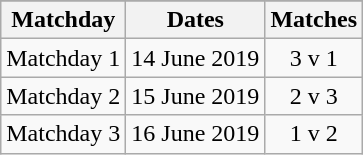<table class="wikitable" style="text-align:center">
<tr>
</tr>
<tr>
<th>Matchday</th>
<th>Dates</th>
<th>Matches</th>
</tr>
<tr>
<td>Matchday 1</td>
<td>14 June 2019</td>
<td>3 v 1</td>
</tr>
<tr>
<td>Matchday 2</td>
<td>15 June 2019</td>
<td>2 v 3</td>
</tr>
<tr>
<td>Matchday 3</td>
<td>16 June 2019</td>
<td>1 v 2</td>
</tr>
</table>
